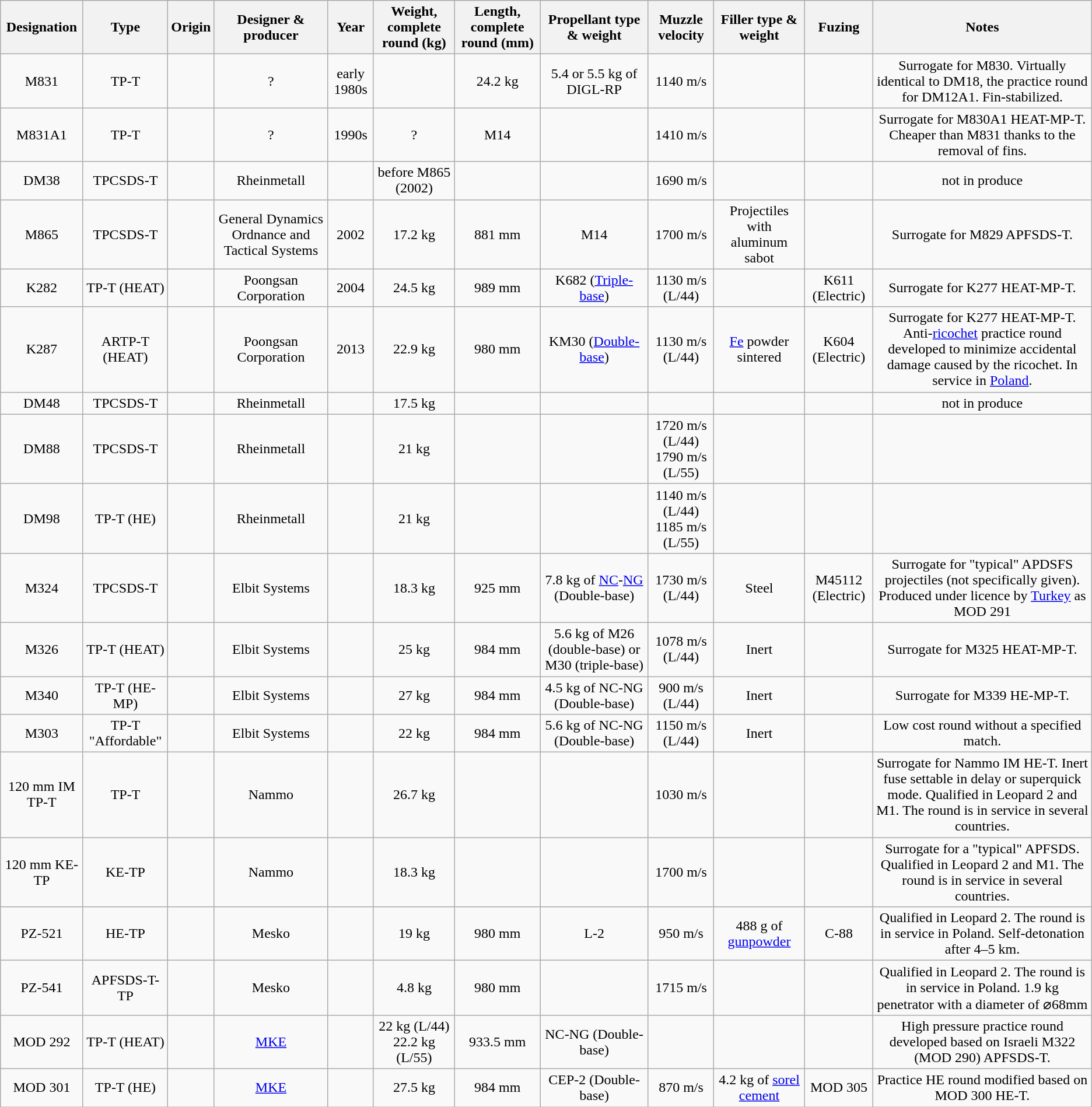<table class="wikitable sortable" style="text-align: center; height: 200px;">
<tr>
<th>Designation</th>
<th>Type</th>
<th>Origin</th>
<th>Designer & producer</th>
<th>Year</th>
<th>Weight, complete round (kg)</th>
<th>Length, complete round (mm)</th>
<th>Propellant type & weight</th>
<th>Muzzle velocity</th>
<th>Filler type & weight</th>
<th>Fuzing</th>
<th>Notes</th>
</tr>
<tr>
<td>M831</td>
<td>TP-T</td>
<td></td>
<td>?</td>
<td>early 1980s</td>
<td></td>
<td>24.2 kg</td>
<td>5.4 or 5.5 kg of DIGL-RP</td>
<td>1140 m/s</td>
<td></td>
<td></td>
<td>Surrogate for M830. Virtually identical to DM18, the practice round for DM12A1. Fin-stabilized.</td>
</tr>
<tr>
<td>M831A1</td>
<td>TP-T</td>
<td></td>
<td>?</td>
<td>1990s</td>
<td>?</td>
<td>M14</td>
<td></td>
<td>1410 m/s</td>
<td></td>
<td></td>
<td>Surrogate for M830A1 HEAT-MP-T. Cheaper than M831 thanks to the removal of fins.</td>
</tr>
<tr>
<td>DM38</td>
<td>TPCSDS-T</td>
<td></td>
<td>Rheinmetall</td>
<td></td>
<td>before M865 (2002)</td>
<td></td>
<td></td>
<td>1690 m/s</td>
<td></td>
<td></td>
<td>not in produce</td>
</tr>
<tr>
<td>M865</td>
<td>TPCSDS-T</td>
<td></td>
<td>General Dynamics Ordnance and Tactical Systems</td>
<td>2002</td>
<td>17.2 kg</td>
<td>881 mm</td>
<td>M14</td>
<td>1700 m/s</td>
<td>Projectiles with aluminum sabot</td>
<td></td>
<td>Surrogate for M829 APFSDS-T.</td>
</tr>
<tr>
<td>K282</td>
<td>TP-T (HEAT)</td>
<td></td>
<td>Poongsan Corporation</td>
<td>2004</td>
<td>24.5 kg</td>
<td>989 mm</td>
<td>K682 (<a href='#'>Triple-base</a>)</td>
<td>1130 m/s (L/44)</td>
<td></td>
<td>K611 (Electric)</td>
<td>Surrogate for K277 HEAT-MP-T.</td>
</tr>
<tr>
<td>K287</td>
<td>ARTP-T (HEAT)</td>
<td></td>
<td>Poongsan Corporation</td>
<td>2013</td>
<td>22.9 kg</td>
<td>980 mm</td>
<td>KM30 (<a href='#'>Double-base</a>)</td>
<td>1130 m/s (L/44)</td>
<td><a href='#'>Fe</a> powder sintered</td>
<td>K604 (Electric)</td>
<td>Surrogate for K277 HEAT-MP-T. Anti-<a href='#'>ricochet</a> practice round developed to minimize accidental damage caused by the ricochet. In service in <a href='#'>Poland</a>.</td>
</tr>
<tr>
<td>DM48</td>
<td>TPCSDS-T</td>
<td></td>
<td>Rheinmetall</td>
<td></td>
<td>17.5 kg</td>
<td></td>
<td></td>
<td></td>
<td></td>
<td></td>
<td>not in produce</td>
</tr>
<tr>
<td>DM88</td>
<td>TPCSDS-T</td>
<td></td>
<td>Rheinmetall</td>
<td></td>
<td>21 kg</td>
<td></td>
<td></td>
<td>1720 m/s (L/44) <br>1790 m/s (L/55)</td>
<td></td>
<td></td>
<td></td>
</tr>
<tr>
<td>DM98</td>
<td>TP-T (HE)</td>
<td></td>
<td>Rheinmetall</td>
<td></td>
<td>21 kg</td>
<td></td>
<td></td>
<td>1140 m/s (L/44) <br>1185 m/s (L/55)</td>
<td></td>
<td></td>
<td></td>
</tr>
<tr>
<td>M324</td>
<td>TPCSDS-T</td>
<td></td>
<td>Elbit Systems</td>
<td></td>
<td>18.3 kg</td>
<td>925 mm</td>
<td>7.8 kg of <a href='#'>NC</a>-<a href='#'>NG</a> (Double-base)</td>
<td>1730 m/s (L/44)</td>
<td>Steel</td>
<td>M45112 (Electric)</td>
<td>Surrogate for "typical" APDSFS projectiles (not specifically given). Produced under licence by <a href='#'>Turkey</a> as MOD 291</td>
</tr>
<tr>
<td>M326</td>
<td>TP-T (HEAT)</td>
<td></td>
<td>Elbit Systems</td>
<td></td>
<td>25 kg</td>
<td>984 mm</td>
<td>5.6 kg of M26 (double-base) or M30 (triple-base)</td>
<td>1078 m/s (L/44)</td>
<td>Inert</td>
<td></td>
<td>Surrogate for M325 HEAT-MP-T.</td>
</tr>
<tr>
<td>M340</td>
<td>TP-T (HE-MP)</td>
<td></td>
<td>Elbit Systems</td>
<td></td>
<td>27 kg</td>
<td>984 mm</td>
<td>4.5 kg of NC-NG (Double-base)</td>
<td>900 m/s (L/44)</td>
<td>Inert</td>
<td></td>
<td>Surrogate for M339 HE-MP-T.</td>
</tr>
<tr>
<td>M303</td>
<td>TP-T "Affordable"</td>
<td></td>
<td>Elbit Systems</td>
<td></td>
<td>22 kg</td>
<td>984 mm</td>
<td>5.6 kg of NC-NG (Double-base)</td>
<td>1150 m/s (L/44)</td>
<td>Inert</td>
<td></td>
<td>Low cost round without a specified match.</td>
</tr>
<tr>
<td>120 mm IM TP-T</td>
<td>TP-T</td>
<td></td>
<td>Nammo</td>
<td></td>
<td>26.7 kg</td>
<td></td>
<td></td>
<td>1030 m/s</td>
<td></td>
<td></td>
<td>Surrogate for Nammo IM HE-T. Inert fuse settable in delay or superquick mode. Qualified in Leopard 2 and M1. The round is in service in several countries.</td>
</tr>
<tr>
<td>120 mm KE-TP</td>
<td>KE-TP</td>
<td></td>
<td>Nammo</td>
<td></td>
<td>18.3 kg</td>
<td></td>
<td></td>
<td>1700 m/s</td>
<td></td>
<td></td>
<td>Surrogate for a "typical" APFSDS. Qualified in Leopard 2 and M1. The round is in service in several countries.</td>
</tr>
<tr>
<td>PZ-521</td>
<td>HE-TP</td>
<td></td>
<td>Mesko</td>
<td></td>
<td>19 kg</td>
<td>980 mm</td>
<td>L-2</td>
<td>950 m/s</td>
<td>488 g of <a href='#'>gunpowder</a></td>
<td>C-88</td>
<td>Qualified in Leopard 2. The round is in service in Poland. Self-detonation after 4–5 km.</td>
</tr>
<tr>
<td>PZ-541</td>
<td>APFSDS-T-TP</td>
<td></td>
<td>Mesko</td>
<td></td>
<td>4.8 kg</td>
<td>980 mm</td>
<td></td>
<td>1715 m/s</td>
<td></td>
<td></td>
<td>Qualified in Leopard 2. The round is in service in Poland. 1.9 kg penetrator with a diameter of ⌀68mm</td>
</tr>
<tr>
<td>MOD 292</td>
<td>TP-T (HEAT)</td>
<td></td>
<td><a href='#'>MKE</a></td>
<td></td>
<td>22 kg (L/44) <br>22.2 kg (L/55)</td>
<td>933.5 mm</td>
<td>NC-NG (Double-base)</td>
<td></td>
<td></td>
<td></td>
<td>High pressure practice round developed based on Israeli M322 (MOD 290) APFSDS-T.</td>
</tr>
<tr>
<td>MOD 301</td>
<td>TP-T (HE)</td>
<td></td>
<td><a href='#'>MKE</a></td>
<td></td>
<td>27.5 kg</td>
<td>984 mm</td>
<td>CEP-2 (Double-base)</td>
<td>870 m/s</td>
<td>4.2 kg of <a href='#'>sorel cement</a></td>
<td>MOD 305</td>
<td>Practice HE round modified based on MOD 300 HE-T.</td>
</tr>
</table>
